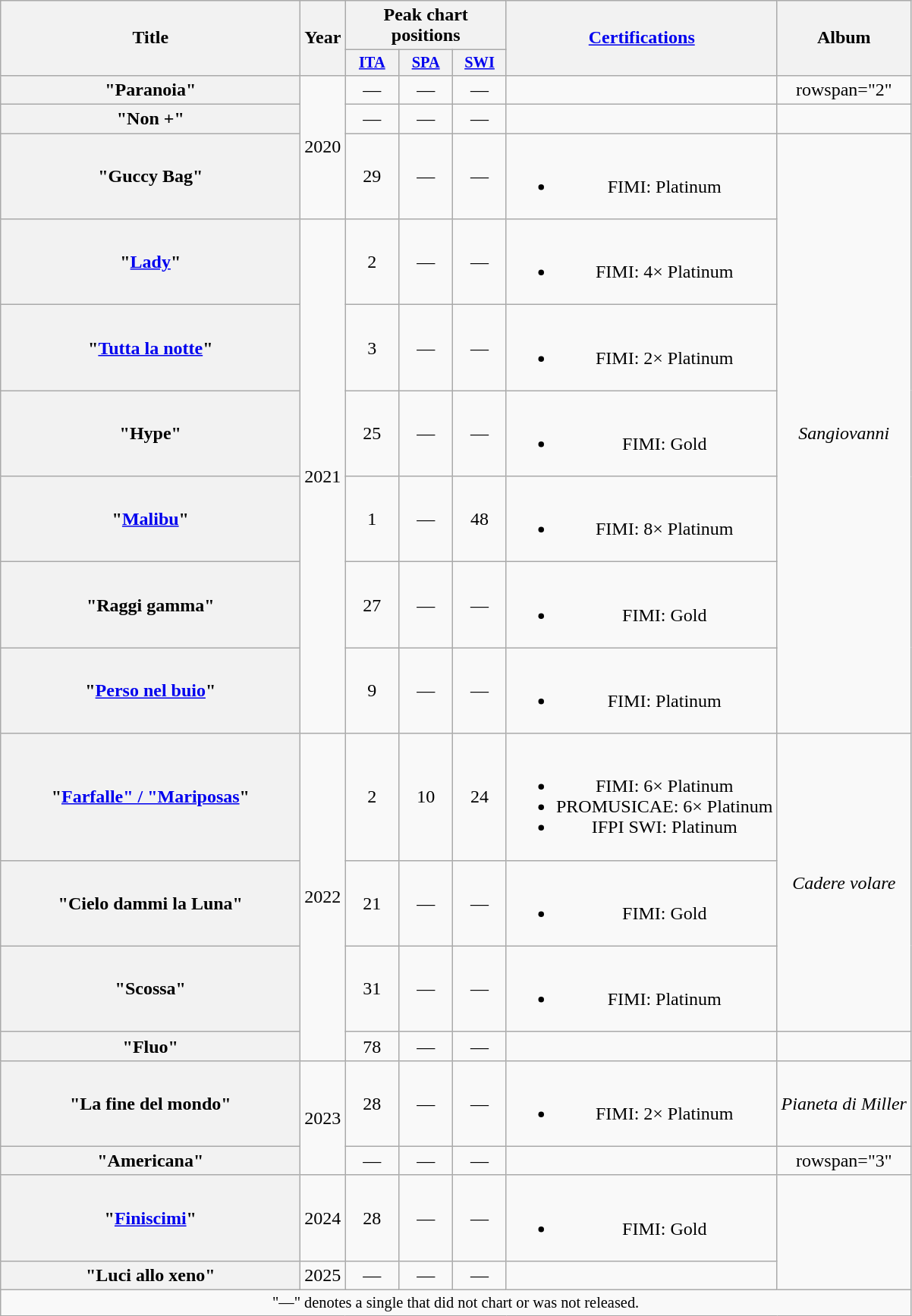<table class="wikitable plainrowheaders" style="text-align:center;">
<tr>
<th rowspan="2" scope="col" style="width:16em;">Title</th>
<th rowspan="2" scope="col" style="width:1em;">Year</th>
<th colspan="3" scope="col">Peak chart positions</th>
<th rowspan="2" scope="col"><a href='#'>Certifications</a></th>
<th rowspan="2" scope="col">Album</th>
</tr>
<tr>
<th scope="col" style="width:3em;font-size:85%;"><a href='#'>ITA</a><br></th>
<th scope="col" style="width:3em;font-size:85%;"><a href='#'>SPA</a><br></th>
<th scope="col" style="width:3em;font-size:85%;"><a href='#'>SWI</a><br></th>
</tr>
<tr>
<th scope="row">"Paranoia"</th>
<td rowspan="3">2020</td>
<td>—</td>
<td>—</td>
<td>—</td>
<td></td>
<td>rowspan="2" </td>
</tr>
<tr>
<th scope="row">"Non +"</th>
<td>—</td>
<td>—</td>
<td>—</td>
<td></td>
</tr>
<tr>
<th scope="row">"Guccy Bag"</th>
<td>29</td>
<td>—</td>
<td>—</td>
<td><br><ul><li>FIMI: Platinum</li></ul></td>
<td rowspan="7"><em>Sangiovanni</em></td>
</tr>
<tr>
<th scope="row">"<a href='#'>Lady</a>"</th>
<td rowspan="6">2021</td>
<td>2</td>
<td>—</td>
<td>—</td>
<td><br><ul><li>FIMI: 4× Platinum</li></ul></td>
</tr>
<tr>
<th scope="row">"<a href='#'>Tutta la notte</a>"</th>
<td>3</td>
<td>—</td>
<td>—</td>
<td><br><ul><li>FIMI: 2× Platinum</li></ul></td>
</tr>
<tr>
<th scope="row">"Hype"</th>
<td>25</td>
<td>—</td>
<td>—</td>
<td><br><ul><li>FIMI: Gold</li></ul></td>
</tr>
<tr>
<th scope="row">"<a href='#'>Malibu</a>"<br></th>
<td>1</td>
<td>—</td>
<td>48</td>
<td><br><ul><li>FIMI: 8× Platinum</li></ul></td>
</tr>
<tr>
<th scope="row">"Raggi gamma"</th>
<td>27</td>
<td>—</td>
<td>—</td>
<td><br><ul><li>FIMI: Gold</li></ul></td>
</tr>
<tr>
<th scope="row">"<a href='#'>Perso nel buio</a>"<br></th>
<td>9</td>
<td>—</td>
<td>—</td>
<td><br><ul><li>FIMI: Platinum</li></ul></td>
</tr>
<tr>
<th scope="row">"<a href='#'>Farfalle" / "Mariposas</a>"<br></th>
<td rowspan="4">2022</td>
<td>2</td>
<td>10</td>
<td>24</td>
<td><br><ul><li>FIMI: 6× Platinum</li><li>PROMUSICAE: 6× Platinum</li><li>IFPI SWI: Platinum</li></ul></td>
<td rowspan="3"><em>Cadere volare</em></td>
</tr>
<tr>
<th scope="row">"Cielo dammi la Luna"</th>
<td>21</td>
<td>—</td>
<td>—</td>
<td><br><ul><li>FIMI: Gold</li></ul></td>
</tr>
<tr>
<th scope="row">"Scossa"</th>
<td>31</td>
<td>—</td>
<td>—</td>
<td><br><ul><li>FIMI: Platinum</li></ul></td>
</tr>
<tr>
<th scope="row">"Fluo"</th>
<td>78</td>
<td>—</td>
<td>—</td>
<td></td>
<td></td>
</tr>
<tr>
<th scope="row">"La fine del mondo"<br></th>
<td rowspan="2">2023</td>
<td>28</td>
<td>—</td>
<td>—</td>
<td><br><ul><li>FIMI: 2× Platinum</li></ul></td>
<td><em>Pianeta di Miller</em></td>
</tr>
<tr>
<th scope="row">"Americana"</th>
<td>—</td>
<td>—</td>
<td>—</td>
<td></td>
<td>rowspan="3" </td>
</tr>
<tr>
<th scope="row">"<a href='#'>Finiscimi</a>"</th>
<td>2024</td>
<td>28</td>
<td>—</td>
<td>—</td>
<td><br><ul><li>FIMI: Gold</li></ul></td>
</tr>
<tr>
<th scope="row">"Luci allo xeno"</th>
<td>2025</td>
<td>—</td>
<td>—</td>
<td>—</td>
<td></td>
</tr>
<tr>
<td colspan="8" style="text-align:center; font-size:85%;">"—" denotes a single that did not chart or was not released.</td>
</tr>
</table>
